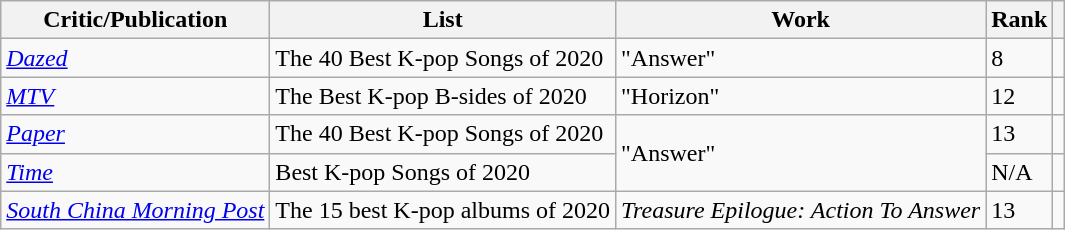<table class="wikitable sortable">
<tr>
<th>Critic/Publication</th>
<th>List</th>
<th>Work</th>
<th>Rank</th>
<th class="unsortable"></th>
</tr>
<tr>
<td><em><a href='#'>Dazed</a></em></td>
<td>The 40 Best K-pop Songs of 2020</td>
<td>"Answer"</td>
<td>8</td>
<td></td>
</tr>
<tr>
<td><em><a href='#'>MTV</a></em></td>
<td>The Best K-pop B-sides of 2020</td>
<td>"Horizon"</td>
<td>12</td>
<td></td>
</tr>
<tr>
<td><em><a href='#'>Paper</a></em></td>
<td>The 40 Best K-pop Songs of 2020</td>
<td rowspan="2">"Answer"</td>
<td>13</td>
<td></td>
</tr>
<tr>
<td><a href='#'><em>Time</em></a></td>
<td>Best K-pop Songs of 2020</td>
<td>N/A</td>
<td></td>
</tr>
<tr>
<td><em><a href='#'>South China Morning Post</a></em></td>
<td>The 15 best K-pop albums of 2020</td>
<td><em>Treasure Epilogue: Action To Answer</em></td>
<td>13</td>
<td></td>
</tr>
</table>
